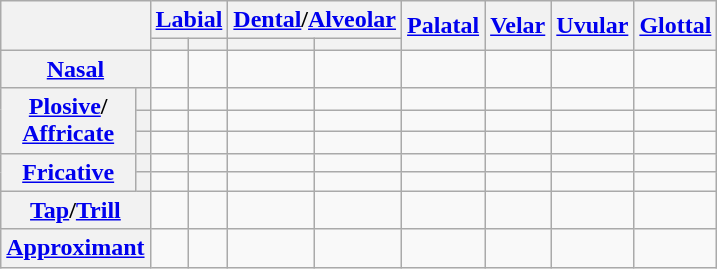<table class="wikitable" style="text-align:center;">
<tr>
<th colspan="2" rowspan="2"></th>
<th colspan="2"><a href='#'>Labial</a></th>
<th colspan="2"><a href='#'>Dental</a>/<a href='#'>Alveolar</a></th>
<th rowspan="2"><a href='#'>Palatal</a></th>
<th rowspan="2"><a href='#'>Velar</a></th>
<th rowspan="2"><a href='#'>Uvular</a></th>
<th rowspan="2"><a href='#'>Glottal</a></th>
</tr>
<tr>
<th></th>
<th></th>
<th></th>
<th></th>
</tr>
<tr>
<th colspan="2"><a href='#'>Nasal</a></th>
<td></td>
<td></td>
<td></td>
<td></td>
<td></td>
<td></td>
<td></td>
<td></td>
</tr>
<tr>
<th rowspan="3"><a href='#'>Plosive</a>/<br><a href='#'>Affricate</a></th>
<th></th>
<td></td>
<td></td>
<td></td>
<td></td>
<td></td>
<td></td>
<td></td>
<td></td>
</tr>
<tr>
<th></th>
<td></td>
<td></td>
<td></td>
<td></td>
<td></td>
<td></td>
<td></td>
<td></td>
</tr>
<tr>
<th></th>
<td></td>
<td></td>
<td></td>
<td></td>
<td></td>
<td></td>
<td></td>
<td></td>
</tr>
<tr>
<th rowspan="2"><a href='#'>Fricative</a></th>
<th></th>
<td></td>
<td></td>
<td></td>
<td></td>
<td></td>
<td></td>
<td></td>
<td></td>
</tr>
<tr>
<th></th>
<td></td>
<td></td>
<td></td>
<td></td>
<td></td>
<td></td>
<td></td>
<td></td>
</tr>
<tr>
<th colspan="2"><a href='#'>Tap</a>/<a href='#'>Trill</a></th>
<td></td>
<td></td>
<td></td>
<td></td>
<td></td>
<td></td>
<td></td>
<td></td>
</tr>
<tr>
<th colspan="2"><a href='#'>Approximant</a></th>
<td></td>
<td></td>
<td></td>
<td></td>
<td></td>
<td></td>
<td></td>
<td></td>
</tr>
</table>
